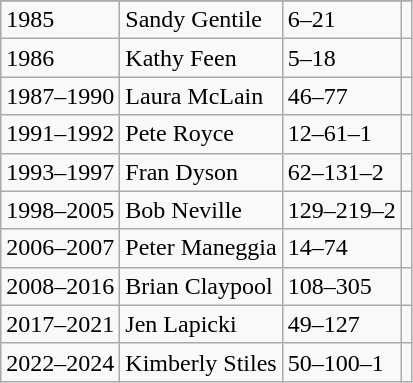<table class="wikitable">
<tr style="text-align:center;">
</tr>
<tr>
<td>1985</td>
<td>Sandy Gentile</td>
<td>6–21</td>
<td></td>
</tr>
<tr>
<td>1986</td>
<td>Kathy Feen</td>
<td>5–18</td>
<td></td>
</tr>
<tr>
<td>1987–1990</td>
<td>Laura McLain</td>
<td>46–77</td>
<td></td>
</tr>
<tr>
<td>1991–1992</td>
<td>Pete Royce</td>
<td>12–61–1</td>
<td></td>
</tr>
<tr>
<td>1993–1997</td>
<td>Fran Dyson</td>
<td>62–131–2</td>
<td></td>
</tr>
<tr>
<td>1998–2005</td>
<td>Bob Neville</td>
<td>129–219–2</td>
<td></td>
</tr>
<tr>
<td>2006–2007</td>
<td>Peter Maneggia</td>
<td>14–74</td>
<td></td>
</tr>
<tr>
<td>2008–2016</td>
<td>Brian Claypool</td>
<td>108–305</td>
<td></td>
</tr>
<tr>
<td>2017–2021</td>
<td>Jen Lapicki</td>
<td>49–127</td>
<td></td>
</tr>
<tr>
<td>2022–2024</td>
<td>Kimberly Stiles</td>
<td>50–100–1</td>
<td></td>
</tr>
</table>
